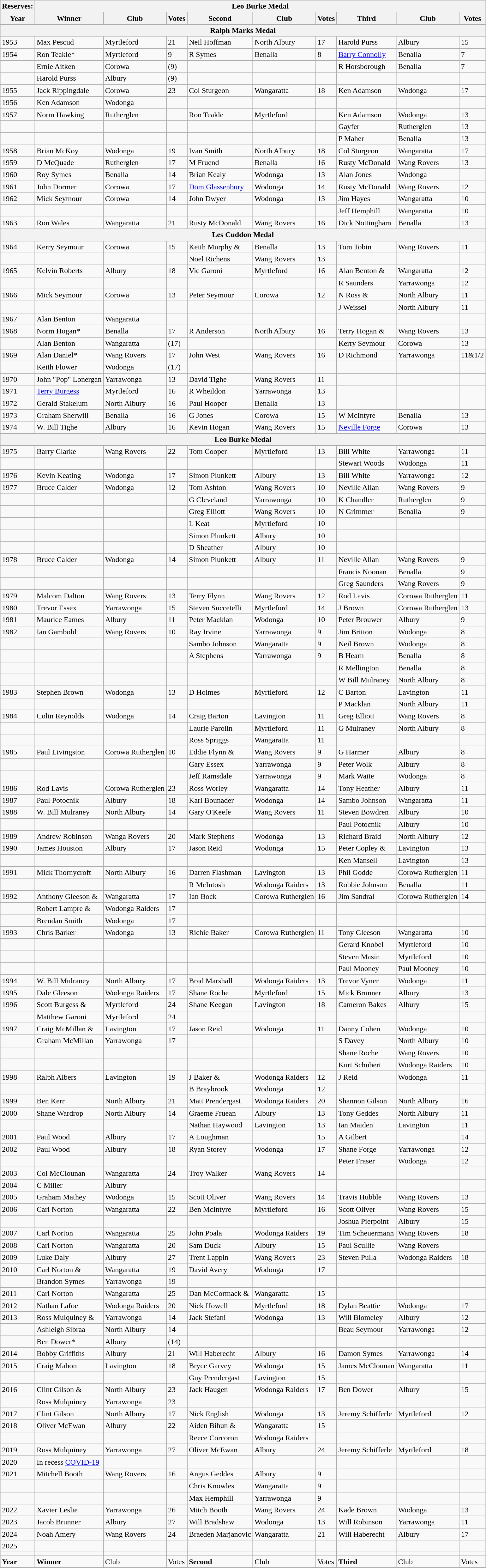<table class="wikitable collapsible collapsed">
<tr>
<th>Reserves:</th>
<th colspan=9>Leo Burke Medal</th>
</tr>
<tr>
<th>Year</th>
<th>Winner</th>
<th>Club</th>
<th>Votes</th>
<th>Second</th>
<th>Club</th>
<th>Votes</th>
<th>Third</th>
<th>Club</th>
<th>Votes</th>
</tr>
<tr>
<th colspan=10>Ralph Marks Medal</th>
</tr>
<tr>
<td>1953</td>
<td>Max Pescud</td>
<td>Myrtleford</td>
<td>21</td>
<td>Neil Hoffman</td>
<td>North Albury</td>
<td>17</td>
<td>Harold Purss</td>
<td>Albury</td>
<td>15</td>
</tr>
<tr>
<td>1954</td>
<td>Ron Teakle*</td>
<td>Myrtleford</td>
<td>9</td>
<td>R Symes</td>
<td>Benalla</td>
<td>8</td>
<td><a href='#'>Barry Connolly</a></td>
<td>Benalla</td>
<td>7</td>
</tr>
<tr>
<td></td>
<td>Ernie Aitken</td>
<td>Corowa</td>
<td>(9)</td>
<td></td>
<td></td>
<td></td>
<td>R Horsborough</td>
<td>Benalla</td>
<td>7</td>
</tr>
<tr>
<td></td>
<td>Harold Purss</td>
<td>Albury</td>
<td>(9)</td>
<td></td>
<td></td>
<td></td>
<td></td>
<td></td>
<td></td>
</tr>
<tr>
<td>1955</td>
<td>Jack Rippingdale</td>
<td>Corowa</td>
<td>23</td>
<td>Col Sturgeon</td>
<td>Wangaratta</td>
<td>18</td>
<td>Ken Adamson</td>
<td>Wodonga</td>
<td>17</td>
</tr>
<tr>
<td>1956</td>
<td>Ken Adamson</td>
<td>Wodonga</td>
<td></td>
<td></td>
<td></td>
<td></td>
<td></td>
<td></td>
<td></td>
</tr>
<tr>
<td>1957</td>
<td>Norm Hawking</td>
<td>Rutherglen</td>
<td></td>
<td>Ron Teakle</td>
<td>Myrtleford</td>
<td></td>
<td>Ken Adamson</td>
<td>Wodonga</td>
<td>13</td>
</tr>
<tr>
<td></td>
<td></td>
<td></td>
<td></td>
<td></td>
<td></td>
<td></td>
<td>Gayfer</td>
<td>Rutherglen</td>
<td>13</td>
</tr>
<tr>
<td></td>
<td></td>
<td></td>
<td></td>
<td></td>
<td></td>
<td></td>
<td>P Maher</td>
<td>Benalla</td>
<td>13</td>
</tr>
<tr>
<td>1958</td>
<td>Brian McKoy</td>
<td>Wodonga</td>
<td>19</td>
<td>Ivan Smith</td>
<td>North Albury</td>
<td>18</td>
<td>Col Sturgeon</td>
<td>Wangaratta</td>
<td>17</td>
</tr>
<tr>
<td>1959</td>
<td>D McQuade</td>
<td>Rutherglen</td>
<td>17</td>
<td>M Fruend</td>
<td>Benalla</td>
<td>16</td>
<td>Rusty McDonald</td>
<td>Wang Rovers</td>
<td>13</td>
</tr>
<tr>
<td>1960</td>
<td>Roy Symes</td>
<td>Benalla</td>
<td>14</td>
<td>Brian Kealy</td>
<td>Wodonga</td>
<td>13</td>
<td>Alan Jones</td>
<td>Wodonga</td>
<td></td>
</tr>
<tr>
<td>1961</td>
<td>John Dormer</td>
<td>Corowa</td>
<td>17</td>
<td><a href='#'>Dom Glassenbury</a></td>
<td>Wodonga</td>
<td>14</td>
<td>Rusty McDonald</td>
<td>Wang Rovers</td>
<td>12</td>
</tr>
<tr>
<td>1962</td>
<td>Mick Seymour</td>
<td>Corowa</td>
<td>14</td>
<td>John Dwyer</td>
<td>Wodonga</td>
<td>13</td>
<td>Jim Hayes</td>
<td>Wangaratta</td>
<td>10</td>
</tr>
<tr>
<td></td>
<td></td>
<td></td>
<td></td>
<td></td>
<td></td>
<td></td>
<td>Jeff Hemphill</td>
<td>Wangaratta</td>
<td>10</td>
</tr>
<tr>
<td>1963</td>
<td>Ron Wales</td>
<td>Wangaratta</td>
<td>21</td>
<td>Rusty McDonald</td>
<td>Wang Rovers</td>
<td>16</td>
<td>Dick Nottingham</td>
<td>Benalla</td>
<td>13</td>
</tr>
<tr>
<th colspan=10>Les Cuddon Medal</th>
</tr>
<tr>
<td>1964</td>
<td>Kerry Seymour</td>
<td>Corowa</td>
<td>15</td>
<td>Keith Murphy &</td>
<td>Benalla</td>
<td>13</td>
<td>Tom Tobin</td>
<td>Wang Rovers</td>
<td>11</td>
</tr>
<tr>
<td></td>
<td></td>
<td></td>
<td></td>
<td>Noel Richens</td>
<td>Wang Rovers</td>
<td>13</td>
<td></td>
<td></td>
<td></td>
</tr>
<tr>
<td>1965</td>
<td>Kelvin Roberts</td>
<td>Albury</td>
<td>18</td>
<td>Vic Garoni</td>
<td>Myrtleford</td>
<td>16</td>
<td>Alan Benton &</td>
<td>Wangaratta</td>
<td>12</td>
</tr>
<tr>
<td></td>
<td></td>
<td></td>
<td></td>
<td></td>
<td></td>
<td></td>
<td>R Saunders</td>
<td>Yarrawonga</td>
<td>12</td>
</tr>
<tr>
<td>1966</td>
<td>Mick Seymour</td>
<td>Corowa</td>
<td>13</td>
<td>Peter Seymour</td>
<td>Corowa</td>
<td>12</td>
<td>N Ross &</td>
<td>North Albury</td>
<td>11</td>
</tr>
<tr>
<td></td>
<td></td>
<td></td>
<td></td>
<td></td>
<td></td>
<td></td>
<td>J Weissel</td>
<td>North Albury</td>
<td>11</td>
</tr>
<tr>
<td>1967</td>
<td>Alan Benton</td>
<td>Wangaratta</td>
<td></td>
<td></td>
<td></td>
<td></td>
<td></td>
<td></td>
<td></td>
</tr>
<tr>
<td>1968</td>
<td>Norm Hogan*</td>
<td>Benalla</td>
<td>17</td>
<td>R Anderson</td>
<td>North Albury</td>
<td>16</td>
<td>Terry Hogan &</td>
<td>Wang Rovers</td>
<td>13</td>
</tr>
<tr>
<td></td>
<td>Alan Benton</td>
<td>Wangaratta</td>
<td>(17)</td>
<td></td>
<td></td>
<td></td>
<td>Kerry Seymour</td>
<td>Corowa</td>
<td>13</td>
</tr>
<tr>
<td>1969</td>
<td>Alan Daniel*</td>
<td>Wang Rovers</td>
<td>17</td>
<td>John West</td>
<td>Wang Rovers</td>
<td>16</td>
<td>D Richmond</td>
<td>Yarrawonga</td>
<td>11&1/2</td>
</tr>
<tr>
<td></td>
<td>Keith Flower</td>
<td>Wodonga</td>
<td>(17)</td>
<td></td>
<td></td>
<td></td>
<td></td>
<td></td>
<td></td>
</tr>
<tr>
<td>1970</td>
<td>John "Pop" Lonergan</td>
<td>Yarrawonga</td>
<td>13</td>
<td>David Tighe</td>
<td>Wang Rovers</td>
<td>11</td>
<td></td>
<td></td>
<td></td>
</tr>
<tr>
<td>1971</td>
<td><a href='#'>Terry Burgess</a></td>
<td>Myrtleford</td>
<td>16</td>
<td>R Wheildon</td>
<td>Yarrawonga</td>
<td>13</td>
<td></td>
<td></td>
<td></td>
</tr>
<tr>
<td>1972</td>
<td>Gerald Stakelum</td>
<td>North Albury</td>
<td>16</td>
<td>Paul Hooper</td>
<td>Benalla</td>
<td>13</td>
<td></td>
<td></td>
<td></td>
</tr>
<tr>
<td>1973</td>
<td>Graham Sherwill</td>
<td>Benalla</td>
<td>16</td>
<td>G Jones</td>
<td>Corowa</td>
<td>15</td>
<td>W McIntyre</td>
<td>Benalla</td>
<td>13</td>
</tr>
<tr>
<td>1974</td>
<td>W. Bill Tighe</td>
<td>Albury</td>
<td>16</td>
<td>Kevin Hogan</td>
<td>Wang Rovers</td>
<td>15</td>
<td><a href='#'>Neville Forge</a></td>
<td>Corowa</td>
<td>13</td>
</tr>
<tr>
<th colspan=10>Leo Burke Medal</th>
</tr>
<tr>
<td>1975</td>
<td>Barry Clarke</td>
<td>Wang Rovers</td>
<td>22</td>
<td>Tom Cooper</td>
<td>Myrtleford</td>
<td>13</td>
<td>Bill White</td>
<td>Yarrawonga</td>
<td>11</td>
</tr>
<tr>
<td></td>
<td></td>
<td></td>
<td></td>
<td></td>
<td></td>
<td></td>
<td>Stewart Woods</td>
<td>Wodonga</td>
<td>11</td>
</tr>
<tr>
<td>1976</td>
<td>Kevin Keating</td>
<td>Wodonga</td>
<td>17</td>
<td>Simon Plunkett</td>
<td>Albury</td>
<td>13</td>
<td>Bill White</td>
<td>Yarrawonga</td>
<td>12</td>
</tr>
<tr>
<td>1977</td>
<td>Bruce Calder</td>
<td>Wodonga</td>
<td>12</td>
<td>Tom Ashton</td>
<td>Wang Rovers</td>
<td>10</td>
<td>Neville Allan</td>
<td>Wang Rovers</td>
<td>9</td>
</tr>
<tr>
<td></td>
<td></td>
<td></td>
<td></td>
<td>G Cleveland</td>
<td>Yarrawonga</td>
<td>10</td>
<td>K Chandler</td>
<td>Rutherglen</td>
<td>9</td>
</tr>
<tr>
<td></td>
<td></td>
<td></td>
<td></td>
<td>Greg Elliott</td>
<td>Wang Rovers</td>
<td>10</td>
<td>N Grimmer</td>
<td>Benalla</td>
<td>9</td>
</tr>
<tr>
<td></td>
<td></td>
<td></td>
<td></td>
<td>L Keat</td>
<td>Myrtleford</td>
<td>10</td>
<td></td>
<td></td>
<td></td>
</tr>
<tr>
<td></td>
<td></td>
<td></td>
<td></td>
<td>Simon Plunkett</td>
<td>Albury</td>
<td>10</td>
<td></td>
<td></td>
<td></td>
</tr>
<tr>
<td></td>
<td></td>
<td></td>
<td></td>
<td>D Sheather</td>
<td>Albury</td>
<td>10</td>
<td></td>
<td></td>
<td></td>
</tr>
<tr>
<td>1978</td>
<td>Bruce Calder</td>
<td>Wodonga</td>
<td>14</td>
<td>Simon Plunkett</td>
<td>Albury</td>
<td>11</td>
<td>Neville Allan</td>
<td>Wang Rovers</td>
<td>9</td>
</tr>
<tr>
<td></td>
<td></td>
<td></td>
<td></td>
<td></td>
<td></td>
<td></td>
<td>Francis Noonan</td>
<td>Benalla</td>
<td>9</td>
</tr>
<tr>
<td></td>
<td></td>
<td></td>
<td></td>
<td></td>
<td></td>
<td></td>
<td>Greg Saunders</td>
<td>Wang Rovers</td>
<td>9</td>
</tr>
<tr>
<td>1979</td>
<td>Malcom Dalton</td>
<td>Wang Rovers</td>
<td>13</td>
<td>Terry Flynn</td>
<td>Wang Rovers</td>
<td>12</td>
<td>Rod Lavis</td>
<td>Corowa Rutherglen</td>
<td>11</td>
</tr>
<tr>
<td>1980</td>
<td>Trevor Essex</td>
<td>Yarrawonga</td>
<td>15</td>
<td>Steven Succetelli</td>
<td>Myrtleford</td>
<td>14</td>
<td>J Brown</td>
<td>Corowa Rutherglen</td>
<td>13</td>
</tr>
<tr>
<td>1981</td>
<td>Maurice Eames</td>
<td>Albury</td>
<td>11</td>
<td>Peter Macklan</td>
<td>Wodonga</td>
<td>10</td>
<td>Peter Brouwer</td>
<td>Albury</td>
<td>9</td>
</tr>
<tr>
<td>1982</td>
<td>Ian Gambold</td>
<td>Wang Rovers</td>
<td>10</td>
<td>Ray Irvine</td>
<td>Yarrawonga</td>
<td>9</td>
<td>Jim Britton</td>
<td>Wodonga</td>
<td>8</td>
</tr>
<tr>
<td></td>
<td></td>
<td></td>
<td></td>
<td>Sambo Johnson</td>
<td>Wangaratta</td>
<td>9</td>
<td>Neil Brown</td>
<td>Wodonga</td>
<td>8</td>
</tr>
<tr>
<td></td>
<td></td>
<td></td>
<td></td>
<td>A Stephens</td>
<td>Yarrawonga</td>
<td>9</td>
<td>B Hearn</td>
<td>Benalla</td>
<td>8</td>
</tr>
<tr>
<td></td>
<td></td>
<td></td>
<td></td>
<td></td>
<td></td>
<td></td>
<td>R Mellington</td>
<td>Benalla</td>
<td>8</td>
</tr>
<tr>
<td></td>
<td></td>
<td></td>
<td></td>
<td></td>
<td></td>
<td></td>
<td>W Bill Mulraney</td>
<td>North Albury</td>
<td>8</td>
</tr>
<tr>
<td>1983</td>
<td>Stephen Brown</td>
<td>Wodonga</td>
<td>13</td>
<td>D Holmes</td>
<td>Myrtleford</td>
<td>12</td>
<td>C Barton</td>
<td>Lavington</td>
<td>11</td>
</tr>
<tr>
<td></td>
<td></td>
<td></td>
<td></td>
<td></td>
<td></td>
<td></td>
<td>P Macklan</td>
<td>North Albury</td>
<td>11</td>
</tr>
<tr>
<td>1984</td>
<td>Colin Reynolds</td>
<td>Wodonga</td>
<td>14</td>
<td>Craig Barton</td>
<td>Lavington</td>
<td>11</td>
<td>Greg Elliott</td>
<td>Wang Rovers</td>
<td>8</td>
</tr>
<tr>
<td></td>
<td></td>
<td></td>
<td></td>
<td>Laurie Parolin</td>
<td>Myrtleford</td>
<td>11</td>
<td>G Mulraney</td>
<td>North Albury</td>
<td>8</td>
</tr>
<tr>
<td></td>
<td></td>
<td></td>
<td></td>
<td>Ross Spriggs</td>
<td>Wangaratta</td>
<td>11</td>
<td></td>
<td></td>
<td></td>
</tr>
<tr>
<td>1985</td>
<td>Paul Livingston</td>
<td>Corowa Rutherglen</td>
<td>10</td>
<td>Eddie Flynn &</td>
<td>Wang Rovers</td>
<td>9</td>
<td>G Harmer</td>
<td>Albury</td>
<td>8</td>
</tr>
<tr>
<td></td>
<td></td>
<td></td>
<td></td>
<td>Gary Essex</td>
<td>Yarrawonga</td>
<td>9</td>
<td>Peter Wolk</td>
<td>Albury</td>
<td>8</td>
</tr>
<tr>
<td></td>
<td></td>
<td></td>
<td></td>
<td>Jeff Ramsdale</td>
<td>Yarrawonga</td>
<td>9</td>
<td>Mark Waite</td>
<td>Wodonga</td>
<td>8</td>
</tr>
<tr>
<td>1986</td>
<td>Rod Lavis</td>
<td>Corowa Rutherglen</td>
<td>23</td>
<td>Ross Worley</td>
<td>Wangaratta</td>
<td>14</td>
<td>Tony Heather</td>
<td>Albury</td>
<td>11</td>
</tr>
<tr>
<td>1987</td>
<td>Paul Potocnik</td>
<td>Albury</td>
<td>18</td>
<td>Karl Bounader</td>
<td>Wodonga</td>
<td>14</td>
<td>Sambo Johnson</td>
<td>Wangaratta</td>
<td>11</td>
</tr>
<tr>
<td>1988</td>
<td>W. Bill Mulraney</td>
<td>North Albury</td>
<td>14</td>
<td>Gary O'Keefe</td>
<td>Wang Rovers</td>
<td>11</td>
<td>Steven Bowdren</td>
<td>Albury</td>
<td>10</td>
</tr>
<tr>
<td></td>
<td></td>
<td></td>
<td></td>
<td></td>
<td></td>
<td></td>
<td>Paul Potocnik</td>
<td>Albury</td>
<td>10</td>
</tr>
<tr>
<td>1989</td>
<td>Andrew Robinson</td>
<td>Wanga Rovers</td>
<td>20</td>
<td>Mark Stephens</td>
<td>Wodonga</td>
<td>13</td>
<td>Richard Braid</td>
<td>North Albury</td>
<td>12</td>
</tr>
<tr>
<td>1990</td>
<td>James Houston</td>
<td>Albury</td>
<td>17</td>
<td>Jason Reid</td>
<td>Wodonga</td>
<td>15</td>
<td>Peter Copley &</td>
<td>Lavington</td>
<td>13</td>
</tr>
<tr>
<td></td>
<td></td>
<td></td>
<td></td>
<td></td>
<td></td>
<td></td>
<td>Ken Mansell</td>
<td>Lavington</td>
<td>13</td>
</tr>
<tr>
<td>1991</td>
<td>Mick Thornycroft</td>
<td>North Albury</td>
<td>16</td>
<td>Darren Flashman</td>
<td>Lavington</td>
<td>13</td>
<td>Phil Godde</td>
<td>Corowa Rutherglen</td>
<td>11</td>
</tr>
<tr>
<td></td>
<td></td>
<td></td>
<td></td>
<td>R McIntosh</td>
<td>Wodonga Raiders</td>
<td>13</td>
<td>Robbie Johnson</td>
<td>Benalla</td>
<td>11</td>
</tr>
<tr>
<td>1992</td>
<td>Anthony Gleeson &</td>
<td>Wangaratta</td>
<td>17</td>
<td>Ian Bock</td>
<td>Corowa Rutherglen</td>
<td>16</td>
<td>Jim Sandral</td>
<td>Corowa Rutherglen</td>
<td>14</td>
</tr>
<tr>
<td></td>
<td>Robert Lampre &</td>
<td>Wodonga Raiders</td>
<td>17</td>
<td></td>
<td></td>
<td></td>
<td></td>
<td></td>
<td></td>
</tr>
<tr>
<td></td>
<td>Brendan Smith</td>
<td>Wodonga</td>
<td>17</td>
<td></td>
<td></td>
<td></td>
<td></td>
<td></td>
<td></td>
</tr>
<tr>
<td>1993</td>
<td>Chris Barker</td>
<td>Wodonga</td>
<td>13</td>
<td>Richie Baker</td>
<td>Corowa Rutherglen</td>
<td>11</td>
<td>Tony Gleeson</td>
<td>Wangaratta</td>
<td>10</td>
</tr>
<tr>
<td></td>
<td></td>
<td></td>
<td></td>
<td></td>
<td></td>
<td></td>
<td>Gerard Knobel</td>
<td>Myrtleford</td>
<td>10</td>
</tr>
<tr>
<td></td>
<td></td>
<td></td>
<td></td>
<td></td>
<td></td>
<td></td>
<td>Steven Masin</td>
<td>Myrtleford</td>
<td>10</td>
</tr>
<tr>
<td></td>
<td></td>
<td></td>
<td></td>
<td></td>
<td></td>
<td></td>
<td>Paul Mooney</td>
<td>Paul Mooney</td>
<td>10</td>
</tr>
<tr>
<td>1994</td>
<td>W. Bill Mulraney</td>
<td>North Albury</td>
<td>17</td>
<td>Brad Marshall</td>
<td>Wodonga Raiders</td>
<td>13</td>
<td>Trevor Vyner</td>
<td>Wodonga</td>
<td>11</td>
</tr>
<tr>
<td>1995</td>
<td>Dale Gleeson</td>
<td>Wodonga Raiders</td>
<td>17</td>
<td>Shane Roche</td>
<td>Myrtleford</td>
<td>15</td>
<td>Mick Brunner</td>
<td>Albury</td>
<td>13</td>
</tr>
<tr>
<td>1996</td>
<td>Scott Burgess &</td>
<td>Myrtleford</td>
<td>24</td>
<td>Shane Keegan</td>
<td>Lavington</td>
<td>18</td>
<td>Cameron Bakes</td>
<td>Albury</td>
<td>15</td>
</tr>
<tr>
<td></td>
<td>Matthew Garoni</td>
<td>Myrtleford</td>
<td>24</td>
<td></td>
<td></td>
<td></td>
<td></td>
<td></td>
<td></td>
</tr>
<tr>
<td>1997</td>
<td>Craig McMillan &</td>
<td>Lavington</td>
<td>17</td>
<td>Jason Reid</td>
<td>Wodonga</td>
<td>11</td>
<td>Danny Cohen</td>
<td>Wodonga</td>
<td>10</td>
</tr>
<tr>
<td></td>
<td>Graham McMillan</td>
<td>Yarrawonga</td>
<td>17</td>
<td></td>
<td></td>
<td></td>
<td>S Davey</td>
<td>North Albury</td>
<td>10</td>
</tr>
<tr>
<td></td>
<td></td>
<td></td>
<td></td>
<td></td>
<td></td>
<td></td>
<td>Shane Roche</td>
<td>Wang Rovers</td>
<td>10</td>
</tr>
<tr>
<td></td>
<td></td>
<td></td>
<td></td>
<td></td>
<td></td>
<td></td>
<td>Kurt Schubert</td>
<td>Wodonga Raiders</td>
<td>10</td>
</tr>
<tr>
<td>1998</td>
<td>Ralph Albers</td>
<td>Lavington</td>
<td>19</td>
<td>J Baker &</td>
<td>Wodonga Raiders</td>
<td>12</td>
<td>J Reid</td>
<td>Wodonga</td>
<td>11</td>
</tr>
<tr>
<td></td>
<td></td>
<td></td>
<td></td>
<td>B Braybrook</td>
<td>Wodonga</td>
<td>12</td>
<td></td>
<td></td>
<td></td>
</tr>
<tr>
<td>1999</td>
<td>Ben Kerr</td>
<td>North Albury</td>
<td>21</td>
<td>Matt Prendergast</td>
<td>Wodonga Raiders</td>
<td>20</td>
<td>Shannon Gilson</td>
<td>North Albury</td>
<td>16</td>
</tr>
<tr>
<td>2000</td>
<td>Shane Wardrop</td>
<td>North Albury</td>
<td>14</td>
<td>Graeme Fruean</td>
<td>Albury</td>
<td>13</td>
<td>Tony Geddes</td>
<td>North Albury</td>
<td>11</td>
</tr>
<tr>
<td></td>
<td></td>
<td></td>
<td></td>
<td>Nathan Haywood</td>
<td>Lavington</td>
<td>13</td>
<td>Ian Maiden</td>
<td>Lavington</td>
<td>11</td>
</tr>
<tr>
<td>2001</td>
<td>Paul Wood</td>
<td>Albury</td>
<td>17</td>
<td>A Loughman</td>
<td></td>
<td>15</td>
<td>A Gilbert</td>
<td></td>
<td>14</td>
</tr>
<tr>
<td>2002</td>
<td>Paul Wood</td>
<td>Albury</td>
<td>18</td>
<td>Ryan Storey</td>
<td>Wodonga</td>
<td>17</td>
<td>Shane Forge</td>
<td>Yarrawonga</td>
<td>12</td>
</tr>
<tr>
<td></td>
<td></td>
<td></td>
<td></td>
<td></td>
<td></td>
<td></td>
<td>Peter Fraser</td>
<td>Wodonga</td>
<td>12</td>
</tr>
<tr>
<td>2003</td>
<td>Col McClounan</td>
<td>Wangaratta</td>
<td>24</td>
<td>Troy Walker</td>
<td>Wang Rovers</td>
<td>14</td>
<td></td>
<td></td>
<td></td>
</tr>
<tr>
<td>2004</td>
<td>C Miller</td>
<td>Albury</td>
<td></td>
<td></td>
<td></td>
<td></td>
<td></td>
<td></td>
<td></td>
</tr>
<tr>
<td>2005</td>
<td>Graham Mathey</td>
<td>Wodonga</td>
<td>15</td>
<td>Scott Oliver</td>
<td>Wang Rovers</td>
<td>14</td>
<td>Travis Hubble</td>
<td>Wang Rovers</td>
<td>13</td>
</tr>
<tr>
<td>2006</td>
<td>Carl Norton</td>
<td>Wangaratta</td>
<td>22</td>
<td>Ben McIntyre</td>
<td>Myrtleford</td>
<td>16</td>
<td>Scott Oliver</td>
<td>Wang Rovers</td>
<td>15</td>
</tr>
<tr>
<td></td>
<td></td>
<td></td>
<td></td>
<td></td>
<td></td>
<td></td>
<td>Joshua Pierpoint</td>
<td>Albury</td>
<td>15</td>
</tr>
<tr>
<td>2007</td>
<td>Carl Norton</td>
<td>Wangaratta</td>
<td>25</td>
<td>John Poala</td>
<td>Wodonga Raiders</td>
<td>19</td>
<td>Tim Scheuermann</td>
<td>Wang Rovers</td>
<td>18</td>
</tr>
<tr>
<td>2008</td>
<td>Carl Norton</td>
<td>Wangaratta</td>
<td>20</td>
<td>Sam Duck</td>
<td>Albury</td>
<td>15</td>
<td>Paul Scullie</td>
<td>Wang Rovers</td>
<td></td>
</tr>
<tr>
<td>2009</td>
<td>Luke Daly</td>
<td>Albury</td>
<td>27</td>
<td>Trent Lappin</td>
<td>Wang Rovers</td>
<td>23</td>
<td>Steven Pulla</td>
<td>Wodonga Raiders</td>
<td>18</td>
</tr>
<tr>
<td>2010</td>
<td>Carl Norton &</td>
<td>Wangaratta</td>
<td>19</td>
<td>David Avery</td>
<td>Wodonga</td>
<td>17</td>
<td></td>
<td></td>
<td></td>
</tr>
<tr>
<td></td>
<td>Brandon Symes</td>
<td>Yarrawonga</td>
<td>19</td>
<td></td>
<td></td>
<td></td>
<td></td>
<td></td>
<td></td>
</tr>
<tr>
<td>2011</td>
<td>Carl Norton</td>
<td>Wangaratta</td>
<td>25</td>
<td>Dan McCormack &</td>
<td>Wangaratta</td>
<td>15</td>
<td></td>
<td></td>
<td></td>
</tr>
<tr>
<td>2012</td>
<td>Nathan Lafoe</td>
<td>Wodonga Raiders</td>
<td>20</td>
<td>Nick Howell</td>
<td>Myrtleford</td>
<td>18</td>
<td>Dylan Beattie</td>
<td>Wodonga</td>
<td>17</td>
</tr>
<tr>
<td>2013</td>
<td>Ross Mulquiney &</td>
<td>Yarrawonga</td>
<td>14</td>
<td>Jack Stefani</td>
<td>Wodonga</td>
<td>13</td>
<td>Will Blomeley</td>
<td>Albury</td>
<td>12</td>
</tr>
<tr>
<td></td>
<td>Ashleigh Sibraa</td>
<td>North Albury</td>
<td>14</td>
<td></td>
<td></td>
<td></td>
<td>Beau Seymour</td>
<td>Yarrawonga</td>
<td>12</td>
</tr>
<tr>
<td></td>
<td>Ben Dower*</td>
<td>Albury</td>
<td>(14)</td>
<td></td>
<td></td>
<td></td>
<td></td>
<td></td>
<td></td>
</tr>
<tr>
<td>2014</td>
<td>Bobby Griffiths</td>
<td>Albury</td>
<td>21</td>
<td>Will Haberecht</td>
<td>Albury</td>
<td>16</td>
<td>Damon Symes</td>
<td>Yarrawonga</td>
<td>14</td>
</tr>
<tr>
<td>2015</td>
<td>Craig Mabon</td>
<td>Lavington</td>
<td>18</td>
<td>Bryce Garvey</td>
<td>Wodonga</td>
<td>15</td>
<td>James McClounan</td>
<td>Wangaratta</td>
<td>11</td>
</tr>
<tr>
<td></td>
<td></td>
<td></td>
<td></td>
<td>Guy Prendergast</td>
<td>Lavington</td>
<td>15</td>
<td></td>
<td></td>
<td></td>
</tr>
<tr>
<td>2016</td>
<td>Clint Gilson &</td>
<td>North Albury</td>
<td>23</td>
<td>Jack Haugen</td>
<td>Wodonga Raiders</td>
<td>17</td>
<td>Ben Dower</td>
<td>Albury</td>
<td>15</td>
</tr>
<tr>
<td></td>
<td>Ross Mulquiney</td>
<td>Yarrawonga</td>
<td>23</td>
<td></td>
<td></td>
<td></td>
<td></td>
<td></td>
<td></td>
</tr>
<tr>
<td>2017</td>
<td>Clint Gilson</td>
<td>North Albury</td>
<td>17</td>
<td>Nick English</td>
<td>Wodonga</td>
<td>13</td>
<td>Jeremy Schifferle</td>
<td>Myrtleford</td>
<td>12</td>
</tr>
<tr>
<td>2018</td>
<td>Oliver McEwan</td>
<td>Albury</td>
<td>22</td>
<td>Aiden Bihun &</td>
<td>Wangaratta</td>
<td>15</td>
<td></td>
<td></td>
<td></td>
</tr>
<tr>
<td></td>
<td></td>
<td></td>
<td></td>
<td>Reece Corcoron</td>
<td>Wodonga Raiders</td>
<td></td>
<td></td>
<td></td>
<td></td>
</tr>
<tr>
<td>2019</td>
<td>Ross Mulquiney</td>
<td>Yarrawonga</td>
<td>27</td>
<td>Oliver McEwan</td>
<td>Albury</td>
<td>24</td>
<td>Jeremy Schifferle</td>
<td>Myrtleford</td>
<td>18</td>
</tr>
<tr>
<td>2020</td>
<td>In recess <a href='#'>COVID-19</a></td>
<td></td>
<td></td>
<td></td>
<td></td>
<td></td>
<td></td>
<td></td>
<td></td>
</tr>
<tr>
<td>2021</td>
<td>Mitchell Booth</td>
<td>Wang Rovers</td>
<td>16</td>
<td>Angus Geddes</td>
<td>Albury</td>
<td>9</td>
<td></td>
<td></td>
<td></td>
</tr>
<tr>
<td></td>
<td></td>
<td></td>
<td></td>
<td>Chris Knowles</td>
<td>Wangaratta</td>
<td>9</td>
<td></td>
<td></td>
<td></td>
</tr>
<tr>
<td></td>
<td></td>
<td></td>
<td></td>
<td>Max Hemphill</td>
<td>Yarrawonga</td>
<td>9</td>
<td></td>
<td></td>
<td></td>
</tr>
<tr>
<td>2022</td>
<td>Xavier Leslie</td>
<td>Yarrawonga</td>
<td>26</td>
<td>Mitch Booth</td>
<td>Wang Rovers</td>
<td>24</td>
<td>Kade Brown</td>
<td>Wodonga</td>
<td>13</td>
</tr>
<tr>
<td>2023</td>
<td>Jacob Brunner</td>
<td>Albury</td>
<td>27</td>
<td>Will Bradshaw</td>
<td>Wodonga</td>
<td>13</td>
<td>Will Robinson</td>
<td>Yarrawonga</td>
<td>11</td>
</tr>
<tr>
<td>2024</td>
<td>Noah Amery</td>
<td>Wang Rovers</td>
<td>24</td>
<td>Braeden Marjanovic</td>
<td>Wangaratta</td>
<td>21</td>
<td>Will Haberecht</td>
<td>Albury</td>
<td>17</td>
</tr>
<tr>
<td>2025</td>
<td></td>
<td></td>
<td></td>
<td></td>
<td></td>
<td></td>
<td></td>
<td></td>
<td></td>
</tr>
<tr>
<td></td>
<td></td>
<td></td>
<td></td>
<td></td>
<td></td>
<td></td>
<td></td>
<td></td>
<td></td>
</tr>
<tr>
<td><strong>Year</strong></td>
<td><strong>Winner</strong></td>
<td>Club</td>
<td>Votes</td>
<td><strong>Second</strong></td>
<td>Club</td>
<td>Votes</td>
<td><strong>Third</strong></td>
<td>Club</td>
<td>Votes</td>
</tr>
<tr>
</tr>
</table>
